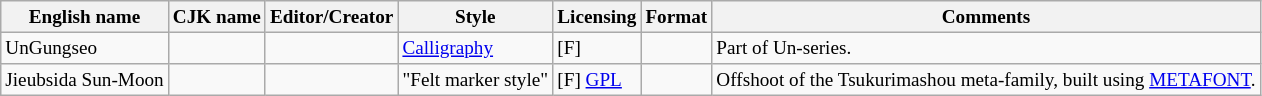<table class="wikitable sortable" style="font-size: 0.8em;">
<tr>
<th>English name</th>
<th>CJK name</th>
<th>Editor/Creator</th>
<th>Style</th>
<th>Licensing</th>
<th>Format</th>
<th>Comments</th>
</tr>
<tr>
<td>UnGungseo</td>
<td></td>
<td></td>
<td><a href='#'>Calligraphy</a></td>
<td><span>[F]</span></td>
<td></td>
<td>Part of Un-series.</td>
</tr>
<tr>
<td>Jieubsida Sun-Moon</td>
<td></td>
<td></td>
<td>"Felt marker style"</td>
<td><span>[F]</span> <a href='#'>GPL</a></td>
<td></td>
<td>Offshoot of the Tsukurimashou meta-family, built using <a href='#'>METAFONT</a>.</td>
</tr>
</table>
